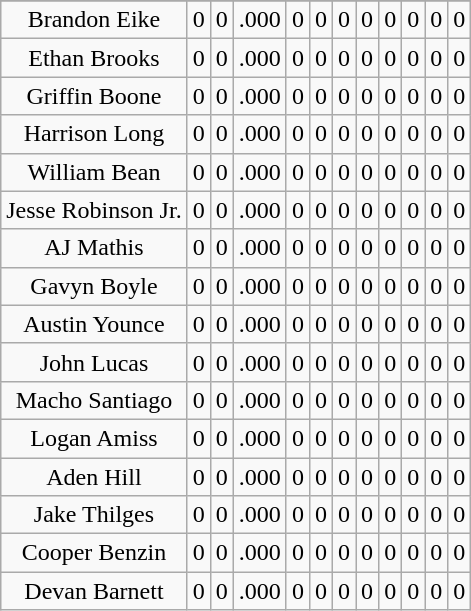<table class="wikitable sortable">
<tr>
</tr>
<tr style="text-align:center;">
<td>Brandon Eike</td>
<td>0</td>
<td>0</td>
<td>.000</td>
<td>0</td>
<td>0</td>
<td>0</td>
<td>0</td>
<td>0</td>
<td>0</td>
<td>0</td>
<td>0</td>
</tr>
<tr style="text-align:center;">
<td>Ethan Brooks</td>
<td>0</td>
<td>0</td>
<td>.000</td>
<td>0</td>
<td>0</td>
<td>0</td>
<td>0</td>
<td>0</td>
<td>0</td>
<td>0</td>
<td>0</td>
</tr>
<tr style="text-align:center;">
<td>Griffin Boone</td>
<td>0</td>
<td>0</td>
<td>.000</td>
<td>0</td>
<td>0</td>
<td>0</td>
<td>0</td>
<td>0</td>
<td>0</td>
<td>0</td>
<td>0</td>
</tr>
<tr style="text-align:center;">
<td>Harrison Long</td>
<td>0</td>
<td>0</td>
<td>.000</td>
<td>0</td>
<td>0</td>
<td>0</td>
<td>0</td>
<td>0</td>
<td>0</td>
<td>0</td>
<td>0</td>
</tr>
<tr style="text-align:center;">
<td>William Bean</td>
<td>0</td>
<td>0</td>
<td>.000</td>
<td>0</td>
<td>0</td>
<td>0</td>
<td>0</td>
<td>0</td>
<td>0</td>
<td>0</td>
<td>0</td>
</tr>
<tr style="text-align:center;">
<td>Jesse Robinson Jr.</td>
<td>0</td>
<td>0</td>
<td>.000</td>
<td>0</td>
<td>0</td>
<td>0</td>
<td>0</td>
<td>0</td>
<td>0</td>
<td>0</td>
<td>0</td>
</tr>
<tr style="text-align:center;">
<td>AJ Mathis</td>
<td>0</td>
<td>0</td>
<td>.000</td>
<td>0</td>
<td>0</td>
<td>0</td>
<td>0</td>
<td>0</td>
<td>0</td>
<td>0</td>
<td>0</td>
</tr>
<tr style="text-align:center;">
<td>Gavyn Boyle</td>
<td>0</td>
<td>0</td>
<td>.000</td>
<td>0</td>
<td>0</td>
<td>0</td>
<td>0</td>
<td>0</td>
<td>0</td>
<td>0</td>
<td>0</td>
</tr>
<tr style="text-align:center;">
<td>Austin Younce</td>
<td>0</td>
<td>0</td>
<td>.000</td>
<td>0</td>
<td>0</td>
<td>0</td>
<td>0</td>
<td>0</td>
<td>0</td>
<td>0</td>
<td>0</td>
</tr>
<tr style="text-align:center;">
<td>John Lucas</td>
<td>0</td>
<td>0</td>
<td>.000</td>
<td>0</td>
<td>0</td>
<td>0</td>
<td>0</td>
<td>0</td>
<td>0</td>
<td>0</td>
<td>0</td>
</tr>
<tr style="text-align:center;">
<td>Macho Santiago</td>
<td>0</td>
<td>0</td>
<td>.000</td>
<td>0</td>
<td>0</td>
<td>0</td>
<td>0</td>
<td>0</td>
<td>0</td>
<td>0</td>
<td>0</td>
</tr>
<tr style="text-align:center;">
<td>Logan Amiss</td>
<td>0</td>
<td>0</td>
<td>.000</td>
<td>0</td>
<td>0</td>
<td>0</td>
<td>0</td>
<td>0</td>
<td>0</td>
<td>0</td>
<td>0</td>
</tr>
<tr style="text-align:center;">
<td>Aden Hill</td>
<td>0</td>
<td>0</td>
<td>.000</td>
<td>0</td>
<td>0</td>
<td>0</td>
<td>0</td>
<td>0</td>
<td>0</td>
<td>0</td>
<td>0</td>
</tr>
<tr style="text-align:center;">
<td>Jake Thilges</td>
<td>0</td>
<td>0</td>
<td>.000</td>
<td>0</td>
<td>0</td>
<td>0</td>
<td>0</td>
<td>0</td>
<td>0</td>
<td>0</td>
<td>0</td>
</tr>
<tr style="text-align:center;">
<td>Cooper Benzin</td>
<td>0</td>
<td>0</td>
<td>.000</td>
<td>0</td>
<td>0</td>
<td>0</td>
<td>0</td>
<td>0</td>
<td>0</td>
<td>0</td>
<td>0</td>
</tr>
<tr style="text-align:center;">
<td>Devan Barnett</td>
<td>0</td>
<td>0</td>
<td>.000</td>
<td>0</td>
<td>0</td>
<td>0</td>
<td>0</td>
<td>0</td>
<td>0</td>
<td>0</td>
<td>0</td>
</tr>
</table>
